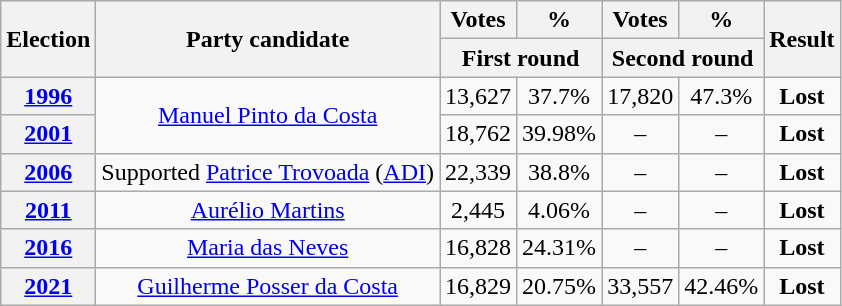<table class=wikitable style=text-align:center>
<tr>
<th rowspan=2>Election</th>
<th rowspan=2>Party candidate</th>
<th>Votes</th>
<th>%</th>
<th>Votes</th>
<th>%</th>
<th rowspan=2>Result</th>
</tr>
<tr>
<th colspan=2>First round</th>
<th colspan=2>Second round</th>
</tr>
<tr>
<th><a href='#'>1996</a></th>
<td rowspan="2"><a href='#'>Manuel Pinto da Costa</a></td>
<td>13,627</td>
<td>37.7%</td>
<td>17,820</td>
<td>47.3%</td>
<td><strong>Lost</strong> </td>
</tr>
<tr>
<th><a href='#'>2001</a></th>
<td>18,762</td>
<td>39.98%</td>
<td>–</td>
<td>–</td>
<td><strong>Lost</strong> </td>
</tr>
<tr>
<th><a href='#'>2006</a></th>
<td>Supported <a href='#'>Patrice Trovoada</a> (<a href='#'>ADI</a>)</td>
<td>22,339</td>
<td>38.8%</td>
<td>–</td>
<td>–</td>
<td><strong>Lost</strong> </td>
</tr>
<tr>
<th><a href='#'>2011</a></th>
<td><a href='#'>Aurélio Martins</a></td>
<td>2,445</td>
<td>4.06%</td>
<td>–</td>
<td>–</td>
<td><strong>Lost</strong> </td>
</tr>
<tr>
<th><a href='#'>2016</a></th>
<td><a href='#'>Maria das Neves</a></td>
<td>16,828</td>
<td>24.31%</td>
<td>–</td>
<td>–</td>
<td><strong>Lost</strong> </td>
</tr>
<tr>
<th><a href='#'>2021</a></th>
<td><a href='#'>Guilherme Posser da Costa</a></td>
<td>16,829</td>
<td>20.75%</td>
<td>33,557</td>
<td>42.46%</td>
<td><strong>Lost</strong> </td>
</tr>
</table>
